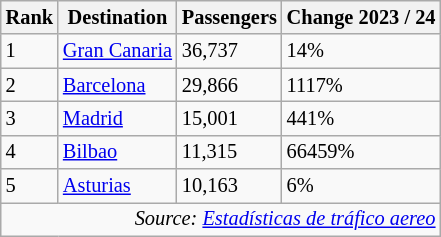<table class="wikitable" style="font-size: 85%; width:align">
<tr>
<th>Rank</th>
<th>Destination</th>
<th>Passengers</th>
<th>Change 2023 / 24</th>
</tr>
<tr>
<td>1</td>
<td> <a href='#'>Gran Canaria</a></td>
<td>36,737</td>
<td> 14%</td>
</tr>
<tr>
<td>2</td>
<td> <a href='#'>Barcelona</a></td>
<td>29,866</td>
<td> 1117%</td>
</tr>
<tr>
<td>3</td>
<td> <a href='#'>Madrid</a></td>
<td>15,001</td>
<td> 441%</td>
</tr>
<tr>
<td>4</td>
<td> <a href='#'>Bilbao</a></td>
<td>11,315</td>
<td> 66459%</td>
</tr>
<tr>
<td>5</td>
<td> <a href='#'>Asturias</a></td>
<td>10,163</td>
<td> 6%</td>
</tr>
<tr>
<td colspan="4" style="text-align:right;"><em>Source: <a href='#'>Estadísticas de tráfico aereo</a></em></td>
</tr>
</table>
